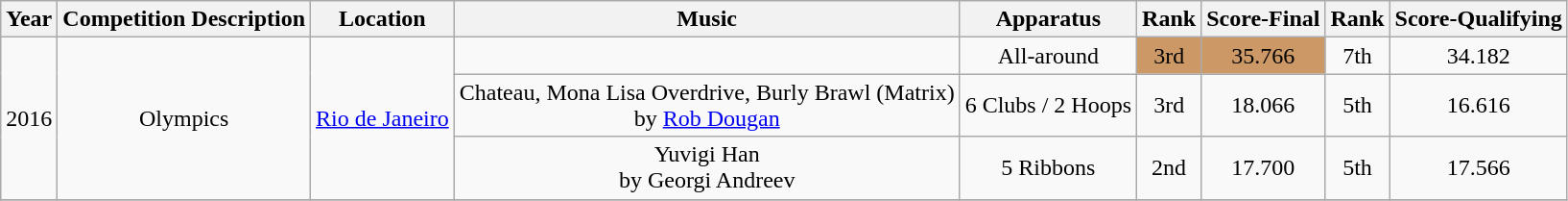<table class="wikitable" style="text-align:center">
<tr>
<th>Year</th>
<th>Competition Description</th>
<th>Location</th>
<th>Music</th>
<th>Apparatus</th>
<th>Rank</th>
<th>Score-Final</th>
<th>Rank</th>
<th>Score-Qualifying</th>
</tr>
<tr>
<td rowspan="3">2016</td>
<td rowspan="3">Olympics</td>
<td rowspan="3"><a href='#'>Rio de Janeiro</a></td>
<td></td>
<td>All-around</td>
<td bgcolor=CC9966>3rd</td>
<td bgcolor=CC9966>35.766</td>
<td>7th</td>
<td>34.182</td>
</tr>
<tr>
<td>Chateau, Mona Lisa Overdrive, Burly Brawl (Matrix) <br> by <a href='#'>Rob Dougan</a></td>
<td>6 Clubs / 2 Hoops</td>
<td>3rd</td>
<td>18.066</td>
<td>5th</td>
<td>16.616</td>
</tr>
<tr>
<td>Yuvigi Han <br> by Georgi Andreev</td>
<td>5 Ribbons</td>
<td>2nd</td>
<td>17.700</td>
<td>5th</td>
<td>17.566</td>
</tr>
<tr>
</tr>
</table>
